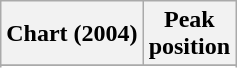<table class="wikitable">
<tr>
<th>Chart (2004)</th>
<th>Peak<br>position</th>
</tr>
<tr>
</tr>
<tr>
</tr>
<tr>
</tr>
</table>
